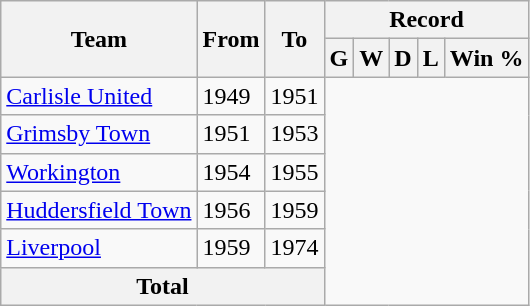<table class="wikitable" style="text-align: center">
<tr>
<th rowspan="2">Team</th>
<th rowspan="2">From</th>
<th rowspan="2">To</th>
<th colspan="9">Record</th>
</tr>
<tr>
<th>G</th>
<th>W</th>
<th>D</th>
<th>L</th>
<th>Win %</th>
</tr>
<tr>
<td align="left"><a href='#'>Carlisle United</a></td>
<td align="left">1949</td>
<td align="left">1951<br></td>
</tr>
<tr>
<td align="left"><a href='#'>Grimsby Town</a></td>
<td align="left">1951</td>
<td align="left">1953<br></td>
</tr>
<tr>
<td align="left"><a href='#'>Workington</a></td>
<td align="left">1954</td>
<td align="left">1955<br></td>
</tr>
<tr>
<td align="left"><a href='#'>Huddersfield Town</a></td>
<td align="left">1956</td>
<td align="left">1959<br></td>
</tr>
<tr>
<td align="left"><a href='#'>Liverpool</a></td>
<td align="left">1959</td>
<td align="left">1974<br></td>
</tr>
<tr>
<th colspan="3">Total<br></th>
</tr>
</table>
